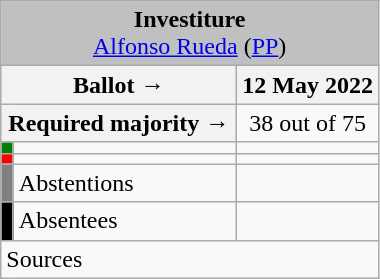<table class="wikitable" style="text-align:center;">
<tr>
<td colspan="3" align="center" bgcolor="#C0C0C0"><strong>Investiture</strong><br><a href='#'>Alfonso Rueda</a> (<a href='#'>PP</a>)</td>
</tr>
<tr>
<th colspan="2" width="150px">Ballot →</th>
<th>12 May 2022</th>
</tr>
<tr>
<th colspan="2">Required majority →</th>
<td>38 out of 75 </td>
</tr>
<tr>
<th width="1px" style="background:green;"></th>
<td align="left"></td>
<td></td>
</tr>
<tr>
<th style="color:inherit;background:red;"></th>
<td align="left"></td>
<td></td>
</tr>
<tr>
<th style="color:inherit;background:gray;"></th>
<td align="left"><span>Abstentions</span></td>
<td></td>
</tr>
<tr>
<th style="color:inherit;background:black;"></th>
<td align="left"><span>Absentees</span></td>
<td></td>
</tr>
<tr>
<td align="left" colspan="3">Sources</td>
</tr>
</table>
